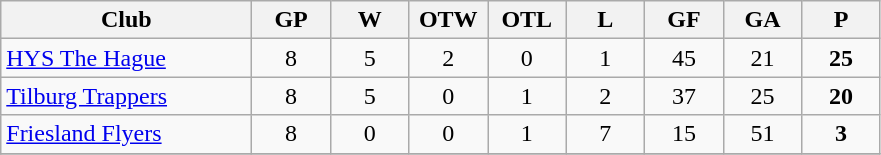<table class="wikitable" style="text-align:center;">
<tr>
<th width=160px>Club</th>
<th width=45px>GP</th>
<th width=45px>W</th>
<th width=45px>OTW</th>
<th width=45px>OTL</th>
<th width=45px>L</th>
<th width=45px>GF</th>
<th width=45px>GA</th>
<th width=45px>P</th>
</tr>
<tr>
<td align=left><a href='#'>HYS The Hague</a></td>
<td>8</td>
<td>5</td>
<td>2</td>
<td>0</td>
<td>1</td>
<td>45</td>
<td>21</td>
<td><strong>25</strong></td>
</tr>
<tr>
<td align=left><a href='#'>Tilburg Trappers</a></td>
<td>8</td>
<td>5</td>
<td>0</td>
<td>1</td>
<td>2</td>
<td>37</td>
<td>25</td>
<td><strong>20</strong></td>
</tr>
<tr>
<td align=left><a href='#'>Friesland Flyers</a></td>
<td>8</td>
<td>0</td>
<td>0</td>
<td>1</td>
<td>7</td>
<td>15</td>
<td>51</td>
<td><strong>3</strong></td>
</tr>
<tr>
</tr>
</table>
